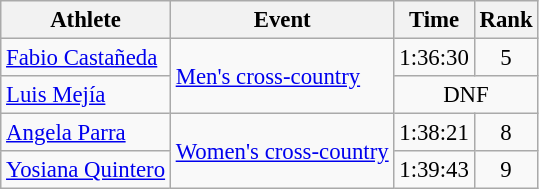<table class=wikitable style="font-size:95%">
<tr>
<th>Athlete</th>
<th>Event</th>
<th>Time</th>
<th>Rank</th>
</tr>
<tr align=center>
<td align=left><a href='#'>Fabio Castañeda</a></td>
<td align=left rowspan=2><a href='#'>Men's cross-country</a></td>
<td>1:36:30</td>
<td>5</td>
</tr>
<tr align=center>
<td align=left><a href='#'>Luis Mejía</a></td>
<td colspan=2>DNF</td>
</tr>
<tr align=center>
<td align=left><a href='#'>Angela Parra</a></td>
<td align=center rowspan=2><a href='#'>Women's cross-country</a></td>
<td>1:38:21</td>
<td>8</td>
</tr>
<tr align=center>
<td align=left><a href='#'>Yosiana Quintero</a></td>
<td>1:39:43</td>
<td>9</td>
</tr>
</table>
